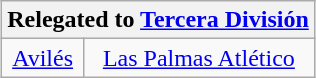<table class="wikitable" style="text-align: center; margin: 0 auto;">
<tr>
<th colspan=2>Relegated to <a href='#'>Tercera División</a></th>
</tr>
<tr>
<td><a href='#'>Avilés</a></td>
<td><a href='#'>Las Palmas Atlético</a></td>
</tr>
</table>
